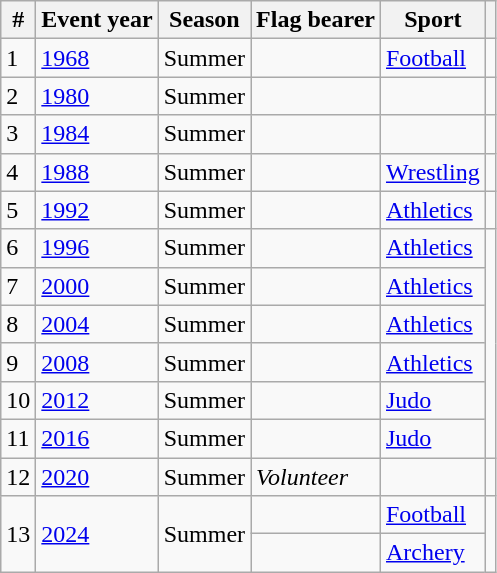<table class="wikitable sortable">
<tr>
<th>#</th>
<th>Event year</th>
<th>Season</th>
<th>Flag bearer</th>
<th>Sport</th>
<th></th>
</tr>
<tr>
<td>1</td>
<td><a href='#'>1968</a></td>
<td>Summer</td>
<td></td>
<td><a href='#'>Football</a></td>
<td></td>
</tr>
<tr>
<td>2</td>
<td><a href='#'>1980</a></td>
<td>Summer</td>
<td></td>
<td></td>
<td></td>
</tr>
<tr>
<td>3</td>
<td><a href='#'>1984</a></td>
<td>Summer</td>
<td></td>
<td></td>
<td></td>
</tr>
<tr>
<td>4</td>
<td><a href='#'>1988</a></td>
<td>Summer</td>
<td></td>
<td><a href='#'>Wrestling</a></td>
<td></td>
</tr>
<tr>
<td>5</td>
<td><a href='#'>1992</a></td>
<td>Summer</td>
<td></td>
<td><a href='#'>Athletics</a></td>
<td></td>
</tr>
<tr>
<td>6</td>
<td><a href='#'>1996</a></td>
<td>Summer</td>
<td></td>
<td><a href='#'>Athletics</a></td>
<td rowspan=6></td>
</tr>
<tr>
<td>7</td>
<td><a href='#'>2000</a></td>
<td>Summer</td>
<td></td>
<td><a href='#'>Athletics</a></td>
</tr>
<tr>
<td>8</td>
<td><a href='#'>2004</a></td>
<td>Summer</td>
<td></td>
<td><a href='#'>Athletics</a></td>
</tr>
<tr>
<td>9</td>
<td><a href='#'>2008</a></td>
<td>Summer</td>
<td></td>
<td><a href='#'>Athletics</a></td>
</tr>
<tr>
<td>10</td>
<td><a href='#'>2012</a></td>
<td>Summer</td>
<td></td>
<td><a href='#'>Judo</a></td>
</tr>
<tr>
<td>11</td>
<td><a href='#'>2016</a></td>
<td>Summer</td>
<td></td>
<td><a href='#'>Judo</a></td>
</tr>
<tr>
<td>12</td>
<td><a href='#'>2020</a></td>
<td>Summer</td>
<td><em>Volunteer</em></td>
<td></td>
<td></td>
</tr>
<tr>
<td rowspan=2>13</td>
<td rowspan=2><a href='#'>2024</a></td>
<td rowspan=2>Summer</td>
<td></td>
<td><a href='#'>Football</a></td>
<td rowspan=2></td>
</tr>
<tr>
<td></td>
<td><a href='#'>Archery</a></td>
</tr>
</table>
